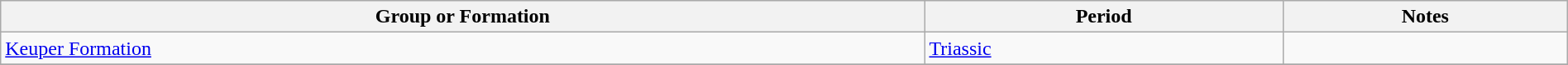<table class="wikitable sortable" style="width: 100%;">
<tr>
<th>Group or Formation</th>
<th>Period</th>
<th class="unsortable">Notes</th>
</tr>
<tr>
<td><a href='#'>Keuper Formation</a></td>
<td><a href='#'>Triassic</a></td>
<td></td>
</tr>
<tr>
</tr>
</table>
